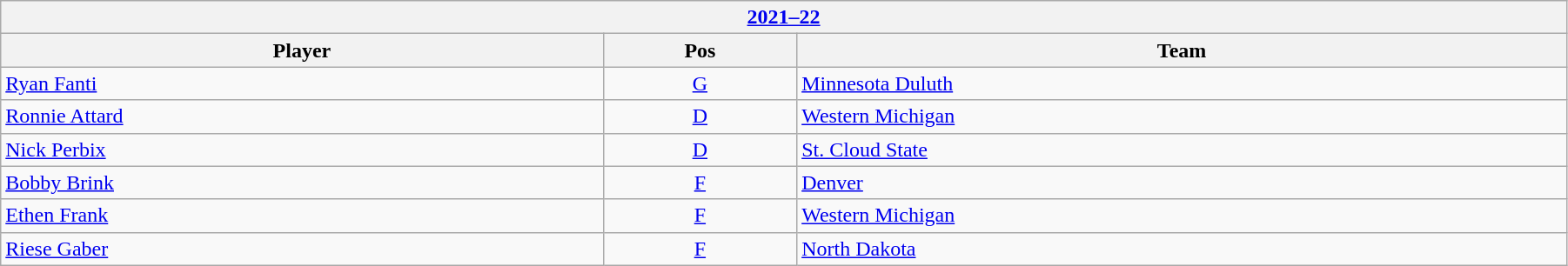<table class="wikitable" width=95%>
<tr>
<th colspan=3><a href='#'>2021–22</a></th>
</tr>
<tr>
<th>Player</th>
<th>Pos</th>
<th>Team</th>
</tr>
<tr>
<td><a href='#'>Ryan Fanti</a></td>
<td align=center><a href='#'>G</a></td>
<td><a href='#'>Minnesota Duluth</a></td>
</tr>
<tr>
<td><a href='#'>Ronnie Attard</a></td>
<td align=center><a href='#'>D</a></td>
<td><a href='#'>Western Michigan</a></td>
</tr>
<tr>
<td><a href='#'>Nick Perbix</a></td>
<td align=center><a href='#'>D</a></td>
<td><a href='#'>St. Cloud State</a></td>
</tr>
<tr>
<td><a href='#'>Bobby Brink</a></td>
<td align=center><a href='#'>F</a></td>
<td><a href='#'>Denver</a></td>
</tr>
<tr>
<td><a href='#'>Ethen Frank</a></td>
<td align=center><a href='#'>F</a></td>
<td><a href='#'>Western Michigan</a></td>
</tr>
<tr>
<td><a href='#'>Riese Gaber</a></td>
<td align=center><a href='#'>F</a></td>
<td><a href='#'>North Dakota</a></td>
</tr>
</table>
